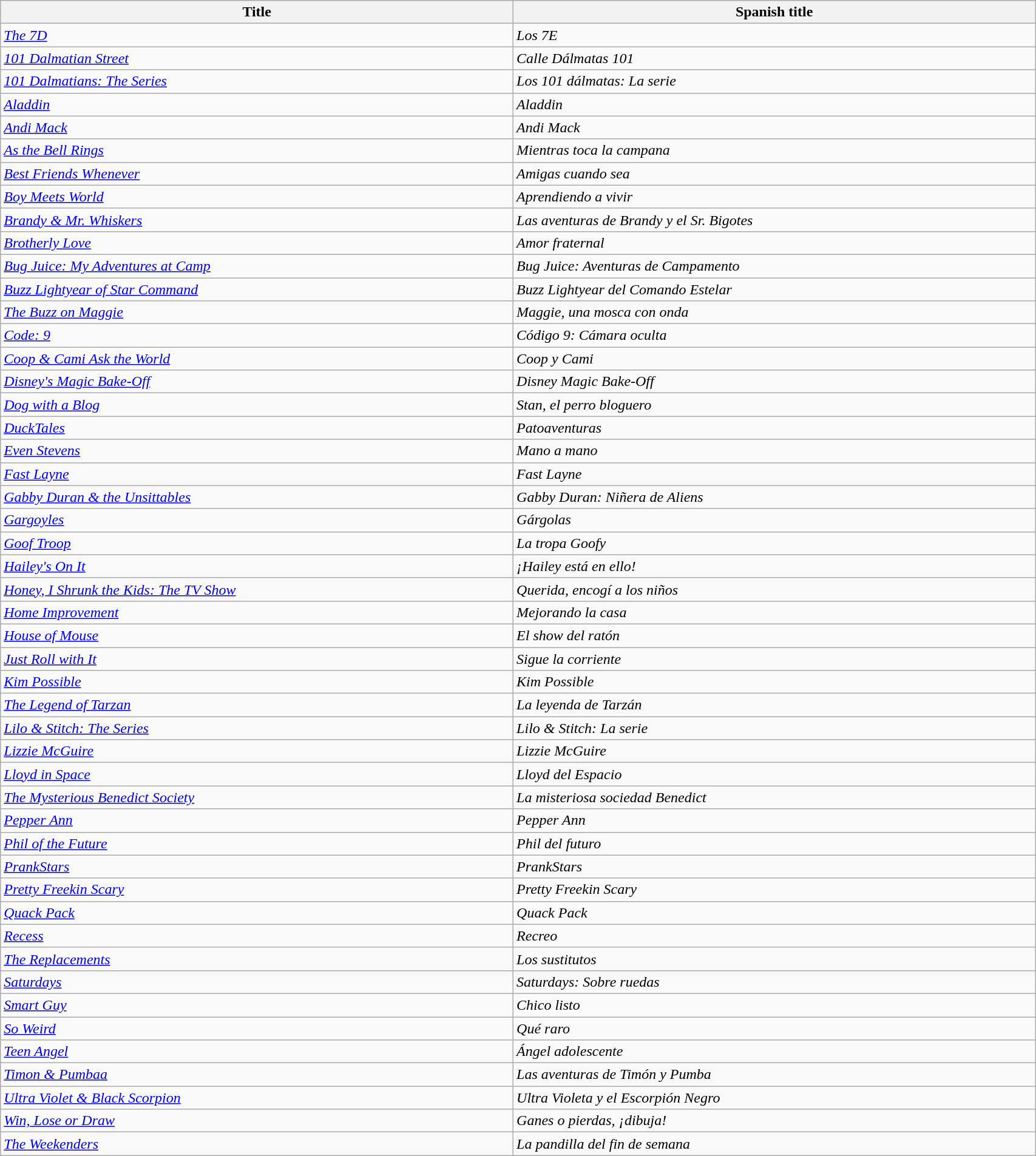<table class="wikitable sortable plainrowheaders" style="width:90%;">
<tr>
<th scope="col">Title</th>
<th scope="col">Spanish title</th>
</tr>
<tr>
<td><em><a href='#'>The 7D</a></em></td>
<td><em>Los 7E</em></td>
</tr>
<tr>
<td><em><a href='#'>101 Dalmatian Street</a></em></td>
<td><em>Calle Dálmatas 101</em></td>
</tr>
<tr>
<td><em><a href='#'>101 Dalmatians: The Series</a></em></td>
<td><em>Los 101 dálmatas: La serie</em></td>
</tr>
<tr>
<td><em><a href='#'>Aladdin</a></em></td>
<td><em>Aladdin</em></td>
</tr>
<tr>
<td><em><a href='#'>Andi Mack</a></em></td>
<td><em>Andi Mack</em></td>
</tr>
<tr>
<td><em><a href='#'>As the Bell Rings</a></em></td>
<td><em>Mientras toca la campana</em></td>
</tr>
<tr>
<td><em><a href='#'>Best Friends Whenever</a></em></td>
<td><em>Amigas cuando sea</em></td>
</tr>
<tr>
<td><em><a href='#'>Boy Meets World</a></em></td>
<td><em>Aprendiendo a vivir</em></td>
</tr>
<tr>
<td><em><a href='#'>Brandy & Mr. Whiskers</a></em></td>
<td><em>Las aventuras de Brandy y el Sr. Bigotes</em></td>
</tr>
<tr>
<td><em><a href='#'>Brotherly Love</a></em></td>
<td><em>Amor fraternal</em></td>
</tr>
<tr>
<td><em><a href='#'>Bug Juice: My Adventures at Camp</a></em></td>
<td><em>Bug Juice: Aventuras de Campamento</em></td>
</tr>
<tr>
<td><em><a href='#'>Buzz Lightyear of Star Command</a></em></td>
<td><em>Buzz Lightyear del Comando Estelar</em></td>
</tr>
<tr>
<td><em><a href='#'>The Buzz on Maggie</a></em></td>
<td><em>Maggie, una mosca con onda</em></td>
</tr>
<tr>
<td><em><a href='#'>Code: 9</a></em></td>
<td><em>Código 9: Cámara oculta</em></td>
</tr>
<tr>
<td><em><a href='#'>Coop & Cami Ask the World</a></em></td>
<td><em>Coop y Cami</em></td>
</tr>
<tr>
<td><em><a href='#'>Disney's Magic Bake-Off</a></em></td>
<td><em>Disney Magic Bake-Off</em></td>
</tr>
<tr>
<td><em><a href='#'>Dog with a Blog</a></em></td>
<td><em>Stan, el perro bloguero</em></td>
</tr>
<tr>
<td><em><a href='#'>DuckTales</a></em></td>
<td><em>Patoaventuras</em></td>
</tr>
<tr>
<td><em><a href='#'>Even Stevens</a></em></td>
<td><em>Mano a mano</em></td>
</tr>
<tr>
<td><em><a href='#'>Fast Layne</a></em></td>
<td><em>Fast Layne</em></td>
</tr>
<tr>
<td><em><a href='#'>Gabby Duran & the Unsittables</a></em></td>
<td><em>Gabby Duran: Niñera de Aliens</em></td>
</tr>
<tr>
<td><em><a href='#'>Gargoyles</a></em></td>
<td><em>Gárgolas</em></td>
</tr>
<tr>
<td><em><a href='#'>Goof Troop</a></em></td>
<td><em>La tropa Goofy</em></td>
</tr>
<tr>
<td><em><a href='#'>Hailey's On It</a></em></td>
<td><em>¡Hailey está en ello!</em></td>
</tr>
<tr>
<td><em><a href='#'>Honey, I Shrunk the Kids: The TV Show</a></em></td>
<td><em>Querida, encogí a los niños</em></td>
</tr>
<tr>
<td><em><a href='#'>Home Improvement</a></em></td>
<td><em>Mejorando la casa</em></td>
</tr>
<tr>
<td><em><a href='#'>House of Mouse</a></em></td>
<td><em>El show del ratón</em></td>
</tr>
<tr>
<td><em><a href='#'>Just Roll with It</a></em></td>
<td><em>Sigue la corriente</em></td>
</tr>
<tr>
<td><em><a href='#'>Kim Possible</a></em></td>
<td><em>Kim Possible</em></td>
</tr>
<tr>
<td><em><a href='#'>The Legend of Tarzan</a></em></td>
<td><em>La leyenda de Tarzán</em></td>
</tr>
<tr>
<td><em><a href='#'>Lilo & Stitch: The Series</a></em></td>
<td><em>Lilo & Stitch: La serie</em></td>
</tr>
<tr>
<td><em><a href='#'>Lizzie McGuire</a></em></td>
<td><em>Lizzie McGuire</em></td>
</tr>
<tr>
<td><em><a href='#'>Lloyd in Space</a></em></td>
<td><em>Lloyd del Espacio</em></td>
</tr>
<tr>
<td><em><a href='#'>The Mysterious Benedict Society</a></em></td>
<td><em>La misteriosa sociedad Benedict</em></td>
</tr>
<tr>
<td><em><a href='#'>Pepper Ann</a></em></td>
<td><em>Pepper Ann</em></td>
</tr>
<tr>
<td><em><a href='#'>Phil of the Future</a></em></td>
<td><em>Phil del futuro</em></td>
</tr>
<tr>
<td><em><a href='#'>PrankStars</a></em></td>
<td><em>PrankStars</em></td>
</tr>
<tr>
<td><em><a href='#'>Pretty Freekin Scary</a></em></td>
<td><em>Pretty Freekin Scary</em></td>
</tr>
<tr>
<td><em><a href='#'>Quack Pack</a></em></td>
<td><em>Quack Pack</em></td>
</tr>
<tr>
<td><em><a href='#'>Recess</a></em></td>
<td><em>Recreo</em></td>
</tr>
<tr>
<td><em><a href='#'>The Replacements</a></em></td>
<td><em>Los sustitutos</em></td>
</tr>
<tr>
<td><em><a href='#'>Saturdays</a></em></td>
<td><em>Saturdays: Sobre ruedas</em></td>
</tr>
<tr>
<td><em><a href='#'>Smart Guy</a></em></td>
<td><em>Chico listo</em></td>
</tr>
<tr>
<td><em><a href='#'>So Weird</a></em></td>
<td><em>Qué raro</em></td>
</tr>
<tr>
<td><em><a href='#'>Teen Angel</a></em></td>
<td><em>Ángel adolescente</em></td>
</tr>
<tr>
<td><em><a href='#'>Timon & Pumbaa</a></em></td>
<td><em>Las aventuras de Timón y Pumba</em></td>
</tr>
<tr>
<td><em><a href='#'>Ultra Violet & Black Scorpion</a></em></td>
<td><em>Ultra Violeta y el Escorpión Negro</em></td>
</tr>
<tr>
<td><em><a href='#'>Win, Lose or Draw</a></em></td>
<td><em>Ganes o pierdas, ¡dibuja!</em></td>
</tr>
<tr>
<td><em><a href='#'>The Weekenders</a></em></td>
<td><em>La pandilla del fin de semana</em></td>
</tr>
</table>
